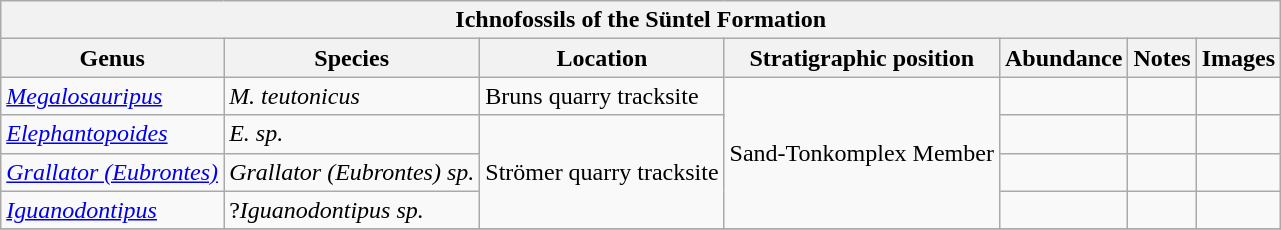<table class="wikitable sortable">
<tr>
<th colspan="7" align="center"><strong>Ichnofossils of the Süntel Formation</strong></th>
</tr>
<tr>
<th>Genus</th>
<th>Species</th>
<th>Location</th>
<th>Stratigraphic position</th>
<th>Abundance</th>
<th>Notes</th>
<th>Images</th>
</tr>
<tr>
<td><em><a href='#'>Megalosauripus</a></em></td>
<td><em>M. teutonicus</em></td>
<td rowspan=2>Bruns quarry tracksite</td>
<td rowspan=5>Sand-Tonkomplex Member</td>
<td></td>
<td></td>
<td></td>
</tr>
<tr>
<td rowspan=2><em><a href='#'>Elephantopoides</a></em></td>
<td rowspan=2><em>E. sp.</em></td>
<td rowspan=2></td>
<td rowspan=2></td>
<td rowspan=2></td>
</tr>
<tr>
<td rowspan=3>Strömer quarry tracksite</td>
</tr>
<tr>
<td><em><a href='#'>Grallator (Eubrontes)</a></em></td>
<td><em>Grallator (Eubrontes) sp.</em></td>
<td></td>
<td></td>
<td></td>
</tr>
<tr>
<td><em><a href='#'>Iguanodontipus</a></em></td>
<td>?<em>Iguanodontipus sp.</em></td>
<td></td>
<td></td>
<td></td>
</tr>
<tr>
</tr>
</table>
